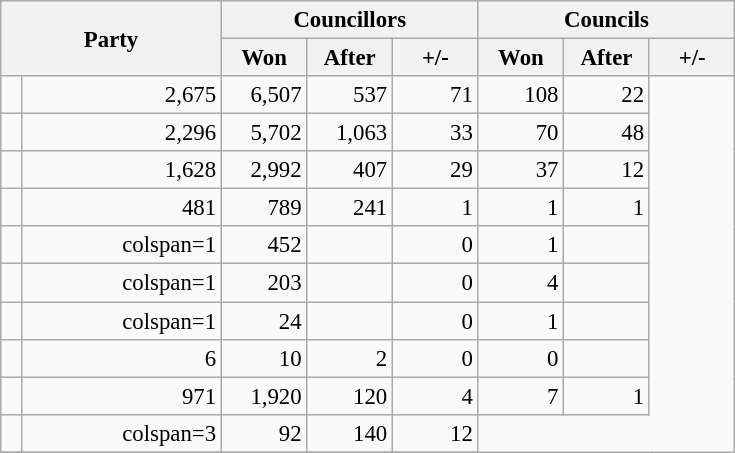<table id="results" class="wikitable" style="text-align:right; font-size:95%;">
<tr>
<th colspan="2" rowspan="2" style="width:140px;">Party</th>
<th colspan="3">Councillors</th>
<th colspan="3">Councils</th>
</tr>
<tr>
<th style="width:50px;">Won</th>
<th style="width:50px;">After</th>
<th style="width:50px;">+/-</th>
<th style="width:50px;">Won</th>
<th style="width:50px;">After</th>
<th style="width:50px;">+/-</th>
</tr>
<tr>
<td></td>
<td>2,675</td>
<td>6,507</td>
<td>537</td>
<td>71</td>
<td>108</td>
<td>22</td>
</tr>
<tr>
<td></td>
<td>2,296</td>
<td>5,702</td>
<td>1,063</td>
<td>33</td>
<td>70</td>
<td>48</td>
</tr>
<tr>
<td></td>
<td>1,628</td>
<td>2,992</td>
<td>407</td>
<td>29</td>
<td>37</td>
<td>12</td>
</tr>
<tr>
<td></td>
<td>481</td>
<td>789</td>
<td>241</td>
<td>1</td>
<td>1</td>
<td>1</td>
</tr>
<tr>
<td></td>
<td>colspan=1 </td>
<td>452</td>
<td></td>
<td>0</td>
<td>1</td>
<td></td>
</tr>
<tr>
<td></td>
<td>colspan=1 </td>
<td>203</td>
<td></td>
<td>0</td>
<td>4</td>
<td></td>
</tr>
<tr>
<td></td>
<td>colspan=1 </td>
<td>24</td>
<td></td>
<td>0</td>
<td>1</td>
<td></td>
</tr>
<tr>
<td></td>
<td>6</td>
<td>10</td>
<td>2</td>
<td>0</td>
<td>0</td>
<td></td>
</tr>
<tr>
<td></td>
<td>971</td>
<td>1,920</td>
<td>120</td>
<td>4</td>
<td>7</td>
<td>1</td>
</tr>
<tr>
<td></td>
<td>colspan=3 </td>
<td>92</td>
<td>140</td>
<td>12</td>
</tr>
<tr>
</tr>
</table>
